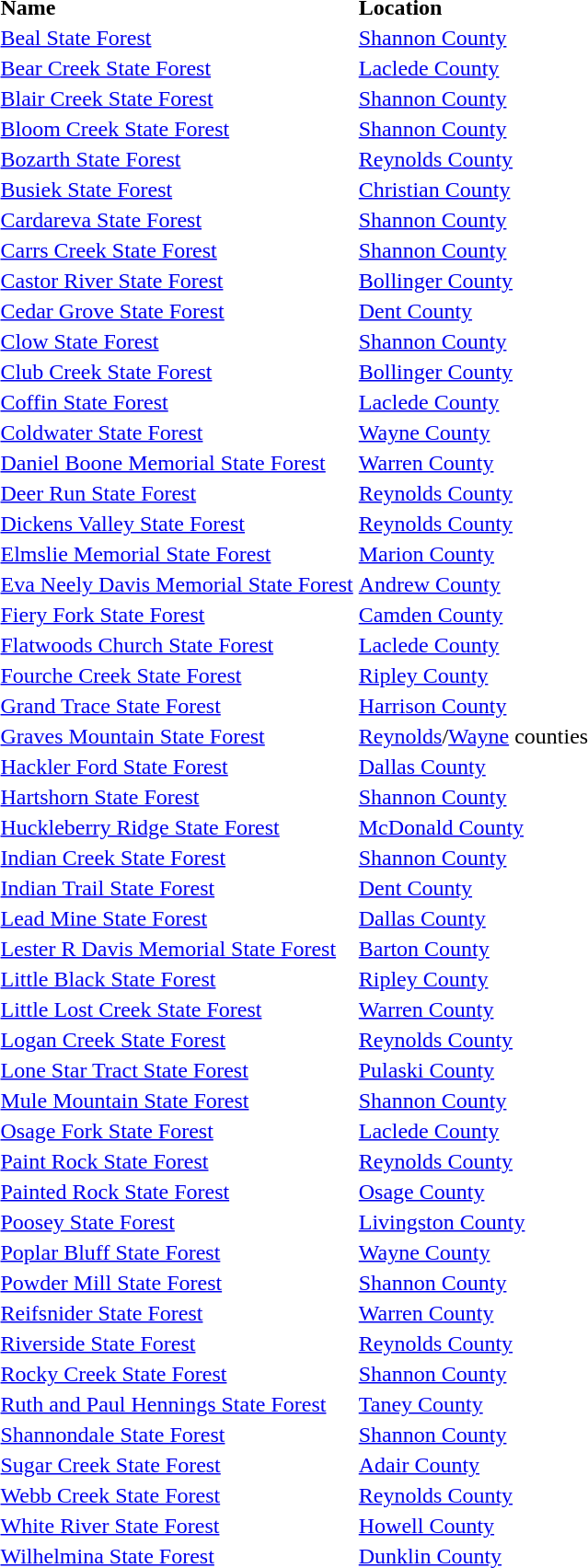<table>
<tr>
<th align=left>Name<br></th>
<th align=left>Location<br></th>
</tr>
<tr>
<td><a href='#'>Beal State Forest</a></td>
<td><a href='#'>Shannon County</a></td>
</tr>
<tr>
<td><a href='#'>Bear Creek State Forest</a></td>
<td><a href='#'>Laclede County</a></td>
</tr>
<tr>
<td><a href='#'>Blair Creek State Forest</a></td>
<td><a href='#'>Shannon County</a></td>
</tr>
<tr>
<td><a href='#'>Bloom Creek State Forest</a></td>
<td><a href='#'>Shannon County</a></td>
</tr>
<tr>
<td><a href='#'>Bozarth State Forest</a></td>
<td><a href='#'>Reynolds County</a></td>
</tr>
<tr>
<td><a href='#'>Busiek State Forest</a></td>
<td><a href='#'>Christian County</a></td>
</tr>
<tr>
<td><a href='#'>Cardareva State Forest</a></td>
<td><a href='#'>Shannon County</a></td>
</tr>
<tr>
<td><a href='#'>Carrs Creek State Forest</a></td>
<td><a href='#'>Shannon County</a></td>
</tr>
<tr>
<td><a href='#'>Castor River State Forest</a></td>
<td><a href='#'>Bollinger County</a></td>
</tr>
<tr>
<td><a href='#'>Cedar Grove State Forest</a></td>
<td><a href='#'>Dent County</a></td>
</tr>
<tr>
<td><a href='#'>Clow State Forest</a></td>
<td><a href='#'>Shannon County</a></td>
</tr>
<tr>
<td><a href='#'>Club Creek State Forest</a></td>
<td><a href='#'>Bollinger County</a></td>
</tr>
<tr>
<td><a href='#'>Coffin State Forest</a></td>
<td><a href='#'>Laclede County</a></td>
</tr>
<tr>
<td><a href='#'>Coldwater State Forest</a></td>
<td><a href='#'>Wayne County</a></td>
</tr>
<tr>
<td><a href='#'>Daniel Boone Memorial State Forest</a></td>
<td><a href='#'>Warren County</a></td>
</tr>
<tr>
<td><a href='#'>Deer Run State Forest</a></td>
<td><a href='#'>Reynolds County</a></td>
</tr>
<tr>
<td><a href='#'>Dickens Valley State Forest</a></td>
<td><a href='#'>Reynolds County</a></td>
</tr>
<tr>
<td><a href='#'>Elmslie Memorial State Forest</a></td>
<td><a href='#'>Marion County</a></td>
</tr>
<tr>
<td><a href='#'>Eva Neely Davis Memorial State Forest</a></td>
<td><a href='#'>Andrew County</a></td>
</tr>
<tr>
<td><a href='#'>Fiery Fork State Forest</a></td>
<td><a href='#'>Camden County</a></td>
</tr>
<tr>
<td><a href='#'>Flatwoods Church State Forest</a></td>
<td><a href='#'>Laclede County</a></td>
</tr>
<tr>
<td><a href='#'>Fourche Creek State Forest</a></td>
<td><a href='#'>Ripley County</a></td>
</tr>
<tr>
<td><a href='#'>Grand Trace State Forest</a></td>
<td><a href='#'>Harrison County</a></td>
</tr>
<tr>
<td><a href='#'>Graves Mountain State Forest</a></td>
<td><a href='#'>Reynolds</a>/<a href='#'>Wayne</a> counties</td>
</tr>
<tr>
<td><a href='#'>Hackler Ford State Forest</a></td>
<td><a href='#'>Dallas County</a></td>
</tr>
<tr>
<td><a href='#'>Hartshorn State Forest</a></td>
<td><a href='#'>Shannon County</a></td>
</tr>
<tr>
<td><a href='#'>Huckleberry Ridge State Forest</a></td>
<td><a href='#'>McDonald County</a></td>
</tr>
<tr>
<td><a href='#'>Indian Creek State Forest</a></td>
<td><a href='#'>Shannon County</a></td>
</tr>
<tr>
<td><a href='#'>Indian Trail State Forest</a></td>
<td><a href='#'>Dent County</a></td>
</tr>
<tr>
<td><a href='#'>Lead Mine State Forest</a></td>
<td><a href='#'>Dallas County</a></td>
</tr>
<tr>
<td><a href='#'>Lester R Davis Memorial State Forest</a></td>
<td><a href='#'>Barton County</a></td>
</tr>
<tr>
<td><a href='#'>Little Black State Forest</a></td>
<td><a href='#'>Ripley County</a></td>
</tr>
<tr>
<td><a href='#'>Little Lost Creek State Forest</a></td>
<td><a href='#'>Warren County</a></td>
</tr>
<tr>
<td><a href='#'>Logan Creek State Forest</a></td>
<td><a href='#'>Reynolds County</a></td>
</tr>
<tr>
<td><a href='#'>Lone Star Tract State Forest</a></td>
<td><a href='#'>Pulaski County</a></td>
</tr>
<tr>
<td><a href='#'>Mule Mountain State Forest</a></td>
<td><a href='#'>Shannon County</a></td>
</tr>
<tr>
<td><a href='#'>Osage Fork State Forest</a></td>
<td><a href='#'>Laclede County</a></td>
</tr>
<tr>
<td><a href='#'>Paint Rock State Forest</a></td>
<td><a href='#'>Reynolds County</a></td>
</tr>
<tr>
<td><a href='#'>Painted Rock State Forest</a></td>
<td><a href='#'>Osage County</a></td>
</tr>
<tr>
<td><a href='#'>Poosey State Forest</a></td>
<td><a href='#'>Livingston County</a></td>
</tr>
<tr>
<td><a href='#'>Poplar Bluff State Forest</a></td>
<td><a href='#'>Wayne County</a></td>
</tr>
<tr>
<td><a href='#'>Powder Mill State Forest</a></td>
<td><a href='#'>Shannon County</a></td>
</tr>
<tr>
<td><a href='#'>Reifsnider State Forest</a></td>
<td><a href='#'>Warren County</a></td>
</tr>
<tr>
<td><a href='#'>Riverside State Forest</a></td>
<td><a href='#'>Reynolds County</a></td>
</tr>
<tr>
<td><a href='#'>Rocky Creek State Forest</a></td>
<td><a href='#'>Shannon County</a></td>
</tr>
<tr>
<td><a href='#'>Ruth and Paul Hennings State Forest</a></td>
<td><a href='#'>Taney County</a></td>
</tr>
<tr>
<td><a href='#'>Shannondale State Forest</a></td>
<td><a href='#'>Shannon County</a></td>
</tr>
<tr>
<td><a href='#'>Sugar Creek State Forest</a></td>
<td><a href='#'>Adair County</a></td>
</tr>
<tr>
<td><a href='#'>Webb Creek State Forest</a></td>
<td><a href='#'>Reynolds County</a></td>
</tr>
<tr>
<td><a href='#'>White River State Forest</a></td>
<td><a href='#'>Howell County</a></td>
</tr>
<tr>
<td><a href='#'>Wilhelmina State Forest</a></td>
<td><a href='#'>Dunklin County</a></td>
</tr>
</table>
